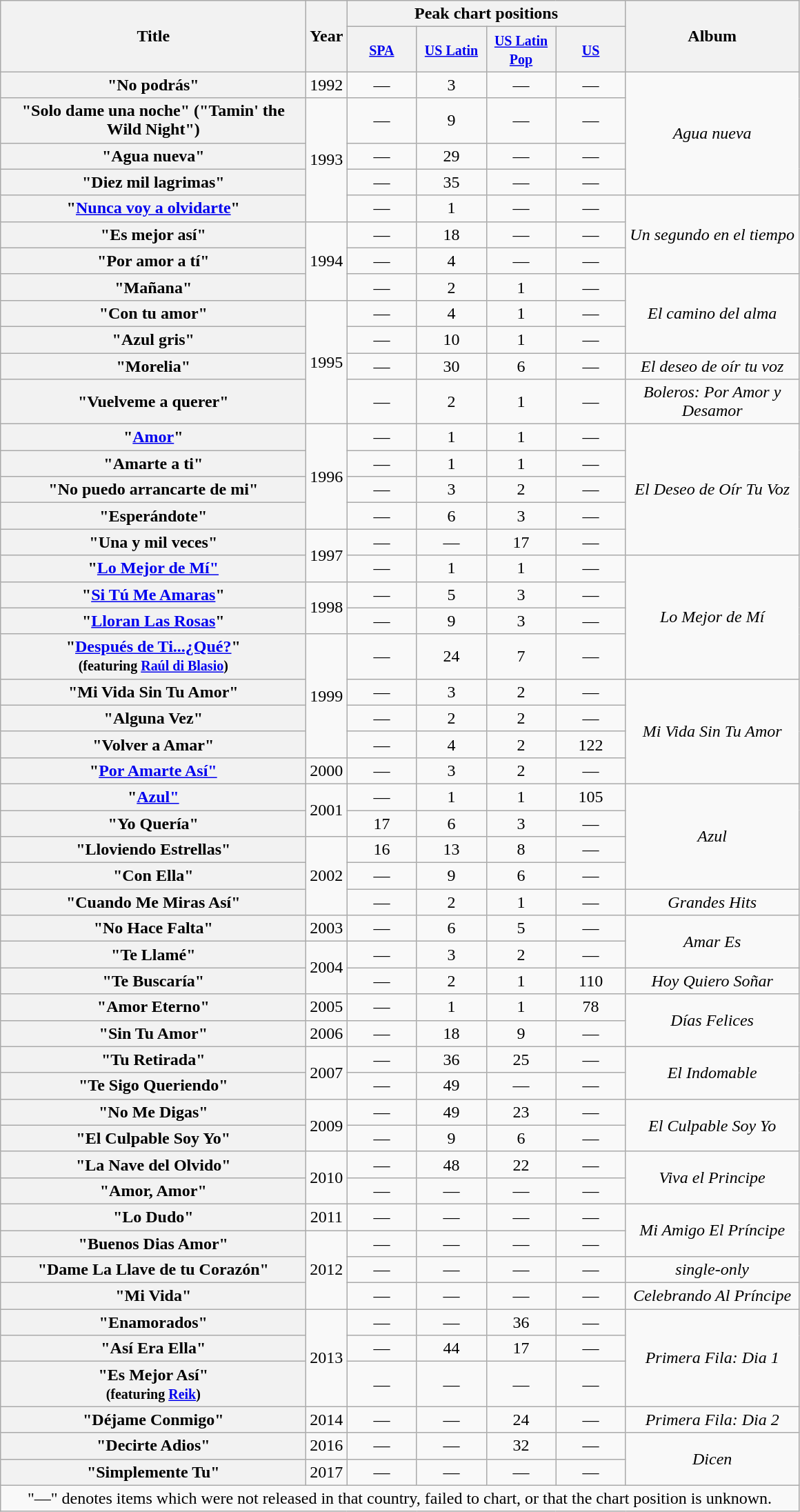<table class="wikitable plainrowheaders" style="text-align:center;">
<tr>
<th rowspan="2" scope="col" style="width:18em;">Title</th>
<th rowspan="2" scope="col" style="width:2em;">Year</th>
<th colspan="4">Peak chart positions</th>
<th rowspan="2" scope="col" style="width:10em;">Album</th>
</tr>
<tr>
<th width="60"><small><a href='#'>SPA</a></small></th>
<th width="60"><small><a href='#'>US Latin</a></small></th>
<th width="60"><small><a href='#'>US Latin Pop</a></small></th>
<th width="60"><small><a href='#'>US</a></small></th>
</tr>
<tr>
<th scope="row">"No podrás"</th>
<td scope="row">1992</td>
<td>—</td>
<td>3</td>
<td>—</td>
<td>—</td>
<td align="left" rowspan="4" style="text-align:center;"><em>Agua nueva</em></td>
</tr>
<tr>
<th scope="row">"Solo dame una noche" ("Tamin' the Wild Night")</th>
<td rowspan="4"! scope="row">1993</td>
<td>—</td>
<td>9</td>
<td>—</td>
<td>—</td>
</tr>
<tr>
<th scope="row">"Agua nueva"</th>
<td>—</td>
<td>29</td>
<td>—</td>
<td>—</td>
</tr>
<tr>
<th scope="row">"Diez mil lagrimas"</th>
<td>—</td>
<td>35</td>
<td>—</td>
<td>—</td>
</tr>
<tr>
<th scope="row">"<a href='#'>Nunca voy a olvidarte</a>"</th>
<td>—</td>
<td>1</td>
<td>—</td>
<td>—</td>
<td align="left" rowspan="3" style="text-align:center;"><em>Un segundo en el tiempo</em></td>
</tr>
<tr>
<th scope="row">"Es mejor así"</th>
<td rowspan="3"! scope="row">1994</td>
<td>—</td>
<td>18</td>
<td>—</td>
<td>—</td>
</tr>
<tr>
<th scope="row">"Por amor a tí"</th>
<td>—</td>
<td>4</td>
<td>—</td>
<td>—</td>
</tr>
<tr>
<th scope="row">"Mañana"</th>
<td>—</td>
<td>2</td>
<td>1</td>
<td>—</td>
<td align="left" rowspan="3" style="text-align:center;"><em>El camino del alma</em></td>
</tr>
<tr>
<th scope="row">"Con tu amor"</th>
<td rowspan="4"! scope="row">1995</td>
<td>—</td>
<td>4</td>
<td>1</td>
<td>—</td>
</tr>
<tr>
<th scope="row">"Azul gris"</th>
<td>—</td>
<td>10</td>
<td>1</td>
<td>—</td>
</tr>
<tr>
<th scope="row">"Morelia"</th>
<td>—</td>
<td>30</td>
<td>6</td>
<td>—</td>
<td align="left" style="text-align:center;"><em>El deseo de oír tu voz</em></td>
</tr>
<tr>
<th scope="row">"Vuelveme a querer"</th>
<td>—</td>
<td>2</td>
<td>1</td>
<td>—</td>
<td align="left" style="text-align:center;"><em>Boleros: Por Amor y Desamor</em></td>
</tr>
<tr>
<th scope="row">"<a href='#'>Amor</a>"</th>
<td rowspan="4"! scope="row">1996</td>
<td>—</td>
<td>1</td>
<td>1</td>
<td>—</td>
<td align="left" rowspan="5" style="text-align:center;"><em>El Deseo de Oír Tu Voz</em></td>
</tr>
<tr>
<th scope="row">"Amarte a ti"</th>
<td>—</td>
<td>1</td>
<td>1</td>
<td>—</td>
</tr>
<tr>
<th scope="row">"No puedo arrancarte de mi"</th>
<td>—</td>
<td>3</td>
<td>2</td>
<td>—</td>
</tr>
<tr>
<th scope="row">"Esperándote"</th>
<td>—</td>
<td>6</td>
<td>3</td>
<td>—</td>
</tr>
<tr>
<th scope="row">"Una y mil veces"</th>
<td rowspan="2"! scope="row">1997</td>
<td>—</td>
<td>—</td>
<td>17</td>
<td>—</td>
</tr>
<tr>
<th scope="row">"<a href='#'>Lo Mejor de Mí"</a></th>
<td>—</td>
<td>1</td>
<td>1</td>
<td>—</td>
<td align="left" rowspan="4" style="text-align:center;"><em>Lo Mejor de Mí</em></td>
</tr>
<tr>
<th scope="row">"<a href='#'>Si Tú Me Amaras</a>"</th>
<td rowspan="2"! scope="row">1998</td>
<td>—</td>
<td>5</td>
<td>3</td>
<td>—</td>
</tr>
<tr>
<th scope="row">"<a href='#'>Lloran Las Rosas</a>"</th>
<td>—</td>
<td>9</td>
<td>3</td>
<td>—</td>
</tr>
<tr>
<th scope="row">"<a href='#'>Después de Ti...¿Qué?</a>"<br><small>(featuring <a href='#'>Raúl di Blasio</a>)</small></th>
<td rowspan="4"! scope="row">1999</td>
<td>—</td>
<td>24</td>
<td>7</td>
<td>—</td>
</tr>
<tr>
<th scope="row">"Mi Vida Sin Tu Amor"</th>
<td>—</td>
<td>3</td>
<td>2</td>
<td>—</td>
<td align="left" rowspan="4" style="text-align:center;"><em>Mi Vida Sin Tu Amor</em></td>
</tr>
<tr>
<th scope="row">"Alguna Vez"</th>
<td>—</td>
<td>2</td>
<td>2</td>
<td>—</td>
</tr>
<tr>
<th scope="row">"Volver a Amar"</th>
<td>—</td>
<td>4</td>
<td>2</td>
<td>122</td>
</tr>
<tr>
<th scope="row">"<a href='#'>Por Amarte Así"</a></th>
<td scope="row">2000</td>
<td>—</td>
<td>3</td>
<td>2</td>
<td>—</td>
</tr>
<tr>
<th scope="row">"<a href='#'>Azul"</a></th>
<td rowspan="2"! scope="row">2001</td>
<td>—</td>
<td>1</td>
<td>1</td>
<td>105</td>
<td align="left" rowspan="4" style="text-align:center;"><em>Azul</em></td>
</tr>
<tr>
<th scope="row">"Yo Quería"</th>
<td>17</td>
<td>6</td>
<td>3</td>
<td>—</td>
</tr>
<tr>
<th scope="row">"Lloviendo Estrellas"</th>
<td rowspan="3"! scope="row">2002</td>
<td>16</td>
<td>13</td>
<td>8</td>
<td>—</td>
</tr>
<tr>
<th scope="row">"Con Ella"</th>
<td>—</td>
<td>9</td>
<td>6</td>
<td>—</td>
</tr>
<tr>
<th scope="row">"Cuando Me Miras Así"</th>
<td>—</td>
<td>2</td>
<td>1</td>
<td>—</td>
<td align="left" style="text-align:center;"><em>Grandes Hits</em></td>
</tr>
<tr>
<th scope="row">"No Hace Falta"</th>
<td scope="row">2003</td>
<td>—</td>
<td>6</td>
<td>5</td>
<td>—</td>
<td align="left" rowspan="2" style="text-align:center;"><em>Amar Es</em></td>
</tr>
<tr>
<th scope="row">"Te Llamé"</th>
<td rowspan="2"! scope="row">2004</td>
<td>—</td>
<td>3</td>
<td>2</td>
<td>—</td>
</tr>
<tr>
<th scope="row">"Te Buscaría"</th>
<td>—</td>
<td>2</td>
<td>1</td>
<td>110</td>
<td align="left" style="text-align:center;"><em>Hoy Quiero Soñar</em></td>
</tr>
<tr>
<th scope="row">"Amor Eterno"</th>
<td scope="row">2005</td>
<td>—</td>
<td>1</td>
<td>1</td>
<td>78</td>
<td align="left" rowspan="2" style="text-align:center;"><em>Días Felices</em></td>
</tr>
<tr>
<th scope="row">"Sin Tu Amor"</th>
<td scope="row">2006</td>
<td>—</td>
<td>18</td>
<td>9</td>
<td>—</td>
</tr>
<tr>
<th scope="row">"Tu Retirada"</th>
<td rowspan="2"! scope="row">2007</td>
<td>—</td>
<td>36</td>
<td>25</td>
<td>—</td>
<td align="left" rowspan="2" style="text-align:center;"><em>El Indomable</em></td>
</tr>
<tr>
<th scope="row">"Te Sigo Queriendo"</th>
<td>—</td>
<td>49</td>
<td>—</td>
<td>—</td>
</tr>
<tr>
<th scope="row">"No Me Digas"</th>
<td rowspan="2"! scope="row">2009</td>
<td>—</td>
<td>49</td>
<td>23</td>
<td>—</td>
<td align="left" rowspan="2" style="text-align:center;"><em>El Culpable Soy Yo</em></td>
</tr>
<tr>
<th scope="row">"El Culpable Soy Yo"</th>
<td>—</td>
<td>9</td>
<td>6</td>
<td>—</td>
</tr>
<tr>
<th scope="row">"La Nave del Olvido"</th>
<td rowspan="2"! scope="row">2010</td>
<td>—</td>
<td>48</td>
<td>22</td>
<td>—</td>
<td align="left" rowspan="2" style="text-align:center;"><em>Viva el Principe</em></td>
</tr>
<tr>
<th scope="row">"Amor, Amor"</th>
<td>—</td>
<td>—</td>
<td>—</td>
<td>—</td>
</tr>
<tr>
<th scope="row">"Lo Dudo"</th>
<td scope="row">2011</td>
<td>—</td>
<td>—</td>
<td>—</td>
<td>—</td>
<td align="left" rowspan="2" style="text-align:center;"><em>Mi Amigo El Príncipe</em></td>
</tr>
<tr>
<th scope="row">"Buenos Dias Amor"</th>
<td rowspan="3"! scope="row">2012</td>
<td>—</td>
<td>—</td>
<td>—</td>
<td>—</td>
</tr>
<tr>
<th scope="row">"Dame La Llave de tu Corazón"</th>
<td>—</td>
<td>—</td>
<td>—</td>
<td>—</td>
<td align="left" style="text-align:center;"><em>single-only</em></td>
</tr>
<tr>
<th scope="row">"Mi Vida"</th>
<td>—</td>
<td>—</td>
<td>—</td>
<td>—</td>
<td align="left" style="text-align:center;"><em>Celebrando Al Príncipe</em></td>
</tr>
<tr>
<th scope="row">"Enamorados"</th>
<td rowspan="3"! scope="row">2013</td>
<td>—</td>
<td>—</td>
<td>36</td>
<td>—</td>
<td align="left" rowspan="3" style="text-align:center;"><em>Primera Fila: Dia 1</em></td>
</tr>
<tr>
<th scope="row">"Así Era Ella"</th>
<td>—</td>
<td>44</td>
<td>17</td>
<td>—</td>
</tr>
<tr>
<th scope="row">"Es Mejor Así"<br><small>(featuring <a href='#'>Reik</a>)</small></th>
<td>—</td>
<td>—</td>
<td>—</td>
<td>—</td>
</tr>
<tr>
<th scope="row">"Déjame Conmigo"</th>
<td scope="row">2014</td>
<td>—</td>
<td>—</td>
<td>24</td>
<td>—</td>
<td align="left" style="text-align:center;"><em>Primera Fila: Dia 2</em></td>
</tr>
<tr>
<th scope="row">"Decirte Adios"</th>
<td scope="row">2016</td>
<td>—</td>
<td>—</td>
<td>32</td>
<td>—</td>
<td align="left" rowspan="2" style="text-align:center;"><em>Dicen</em></td>
</tr>
<tr>
<th scope="row">"Simplemente Tu"</th>
<td scope="row">2017</td>
<td>—</td>
<td>—</td>
<td>—</td>
<td>—</td>
</tr>
<tr>
<td colspan="14" ! scope="row">"—" denotes items which were not released in that country, failed to chart, or that the chart position is unknown.</td>
</tr>
</table>
